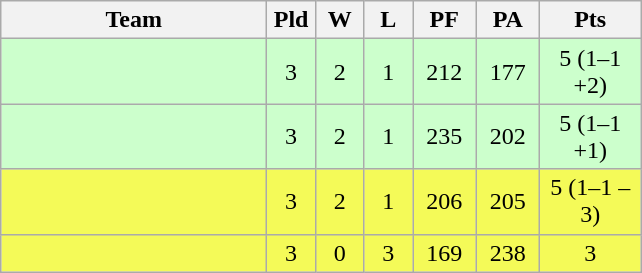<table class="wikitable" style="text-align:center;">
<tr>
<th width=170>Team</th>
<th width=25>Pld</th>
<th width=25>W</th>
<th width=25>L</th>
<th width=35>PF</th>
<th width=35>PA</th>
<th width=60>Pts</th>
</tr>
<tr bgcolor=#ccffcc>
<td align="left"></td>
<td>3</td>
<td>2</td>
<td>1</td>
<td>212</td>
<td>177</td>
<td>5 (1–1 +2)</td>
</tr>
<tr bgcolor=#ccffcc>
<td align="left"></td>
<td>3</td>
<td>2</td>
<td>1</td>
<td>235</td>
<td>202</td>
<td>5 (1–1 +1)</td>
</tr>
<tr bgcolor=#F4FA58>
<td align="left"></td>
<td>3</td>
<td>2</td>
<td>1</td>
<td>206</td>
<td>205</td>
<td>5 (1–1 –3)</td>
</tr>
<tr bgcolor=#F4FA58>
<td align="left"></td>
<td>3</td>
<td>0</td>
<td>3</td>
<td>169</td>
<td>238</td>
<td>3</td>
</tr>
</table>
